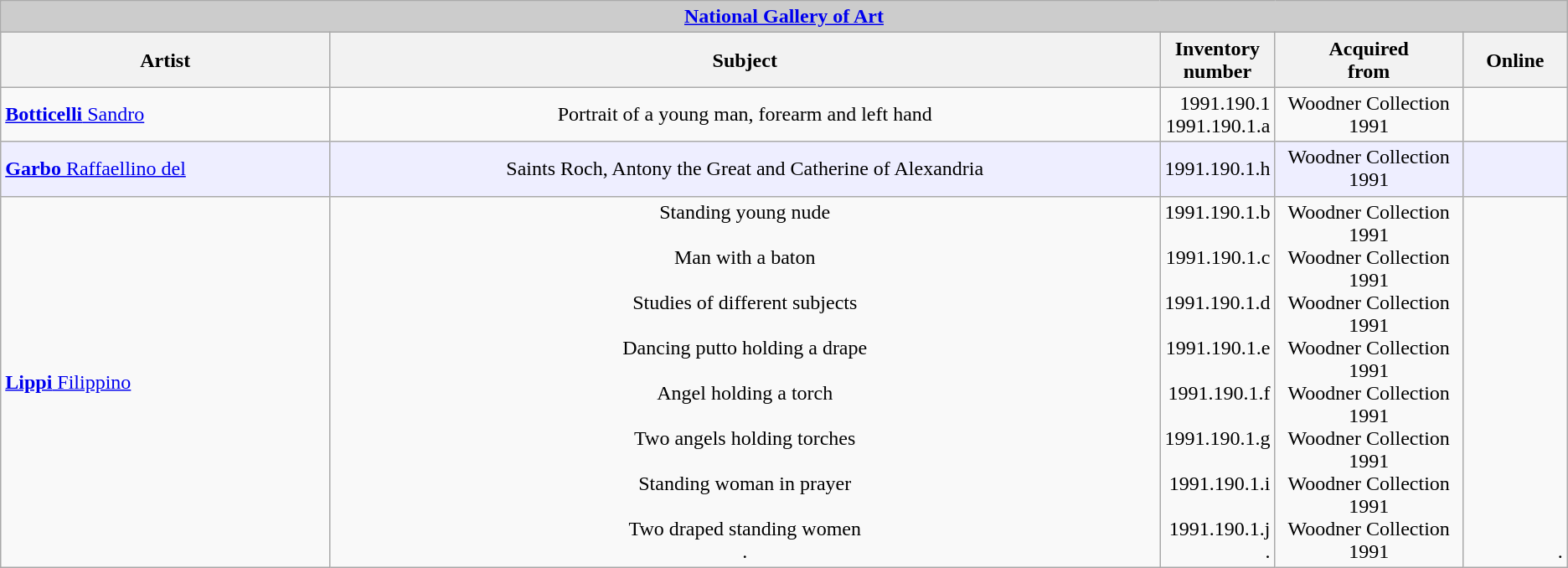<table class="wikitable">
<tr>
<td colspan="5" align="center" bgcolor="#CCCCCC"><strong><a href='#'>National Gallery of Art</a></strong></td>
</tr>
<tr>
<th width="21%">Artist</th>
<th width="53%">Subject</th>
<th width="6%">Inventory<br>number</th>
<th width="12%">Acquired<br>from</th>
<th>Online</th>
</tr>
<tr>
<td align="left"><a href='#'><strong>Botticelli</strong> Sandro</a></td>
<td align="center">Portrait of a young man, forearm and left hand</td>
<td align="right">1991.190.1<br>1991.190.1.a</td>
<td align="center">Woodner Collection 1991</td>
<td align="right"><br></td>
</tr>
<tr bgcolor="#EEEEFF">
<td align="left"><a href='#'><strong>Garbo</strong> Raffaellino del</a></td>
<td align="center">Saints Roch, Antony the Great and Catherine of Alexandria</td>
<td align="right">1991.190.1.h</td>
<td align="center">Woodner Collection 1991</td>
<td align="right"></td>
</tr>
<tr>
<td align="left"><a href='#'><strong>Lippi</strong> Filippino</a></td>
<td align="center">Standing young nude<br><br>Man with a baton<br><br>Studies of different subjects<br><br>Dancing putto holding a drape<br><br>Angel holding a torch<br><br>Two angels holding torches<br><br>Standing woman in prayer<br><br>Two draped standing women<br>.</td>
<td align="right">1991.190.1.b<br><br>1991.190.1.c<br><br>1991.190.1.d<br><br>1991.190.1.e<br><br>1991.190.1.f<br><br>1991.190.1.g<br><br>1991.190.1.i<br><br>1991.190.1.j<br>.</td>
<td align="center">Woodner Collection 1991<br>Woodner Collection 1991<br>Woodner Collection 1991<br>Woodner Collection 1991<br>Woodner Collection 1991<br>Woodner Collection 1991<br>Woodner Collection 1991<br>Woodner Collection 1991</td>
<td align="right"><br><br><br><br><br><br><br><br><br><br><br><br><br><br><br>.</td>
</tr>
</table>
